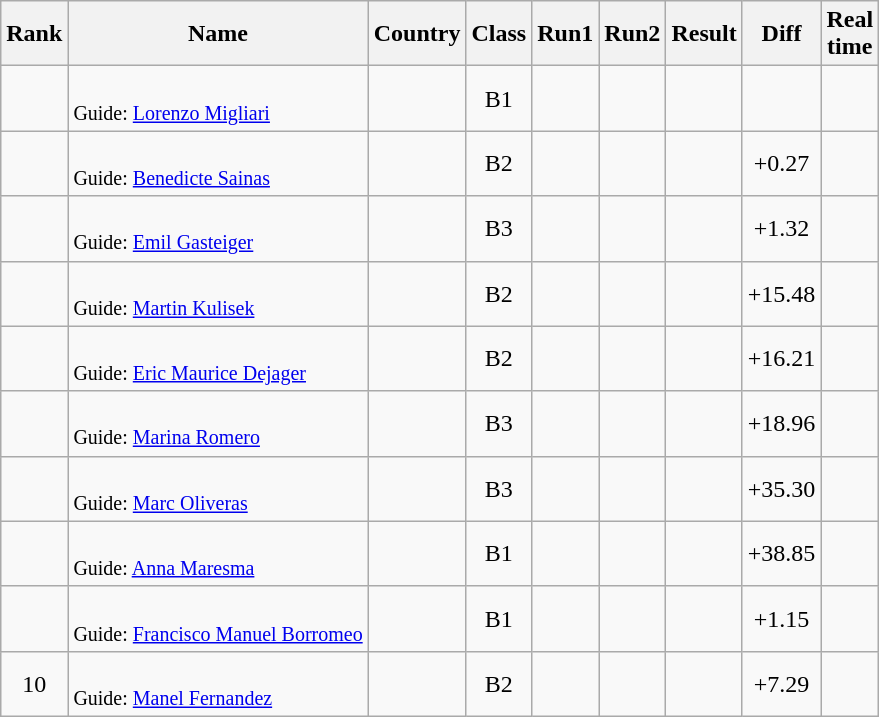<table class="wikitable sortable" style="text-align:center">
<tr>
<th>Rank</th>
<th>Name</th>
<th>Country</th>
<th>Class</th>
<th>Run1</th>
<th>Run2</th>
<th>Result</th>
<th Class="unsortable">Diff</th>
<th>Real<br>time</th>
</tr>
<tr>
<td></td>
<td align=left><br><small>Guide: <a href='#'>Lorenzo Migliari</a></small></td>
<td align=left></td>
<td>B1</td>
<td></td>
<td></td>
<td></td>
<td></td>
<td></td>
</tr>
<tr>
<td></td>
<td align=left><br><small>Guide: <a href='#'>Benedicte Sainas</a></small></td>
<td align=left></td>
<td>B2</td>
<td></td>
<td></td>
<td></td>
<td>+0.27</td>
<td></td>
</tr>
<tr>
<td></td>
<td align=left><br><small>Guide: <a href='#'>Emil Gasteiger</a></small></td>
<td align=left></td>
<td>B3</td>
<td></td>
<td></td>
<td></td>
<td>+1.32</td>
<td></td>
</tr>
<tr>
<td></td>
<td align=left><br><small>Guide: <a href='#'>Martin Kulisek</a></small></td>
<td align=left></td>
<td>B2</td>
<td></td>
<td></td>
<td></td>
<td>+15.48</td>
<td></td>
</tr>
<tr>
<td></td>
<td align=left><br><small>Guide: <a href='#'>Eric Maurice Dejager</a></small></td>
<td align=left></td>
<td>B2</td>
<td></td>
<td></td>
<td></td>
<td>+16.21</td>
<td></td>
</tr>
<tr>
<td></td>
<td align=left><br><small>Guide: <a href='#'>Marina Romero</a></small></td>
<td align=left></td>
<td>B3</td>
<td></td>
<td></td>
<td></td>
<td>+18.96</td>
<td></td>
</tr>
<tr>
<td></td>
<td align=left><br><small>Guide: <a href='#'>Marc Oliveras</a></small></td>
<td align=left></td>
<td>B3</td>
<td></td>
<td></td>
<td></td>
<td>+35.30</td>
<td></td>
</tr>
<tr>
<td></td>
<td align=left><br><small>Guide: <a href='#'>Anna Maresma</a></small></td>
<td align=left></td>
<td>B1</td>
<td></td>
<td></td>
<td></td>
<td>+38.85</td>
<td></td>
</tr>
<tr>
<td></td>
<td align=left><br><small>Guide: <a href='#'>Francisco Manuel Borromeo</a></small></td>
<td align=left></td>
<td>B1</td>
<td></td>
<td></td>
<td></td>
<td>+1.15</td>
<td></td>
</tr>
<tr>
<td>10</td>
<td align=left><br><small>Guide: <a href='#'>Manel Fernandez</a></small></td>
<td align=left></td>
<td>B2</td>
<td></td>
<td></td>
<td></td>
<td>+7.29</td>
<td></td>
</tr>
</table>
